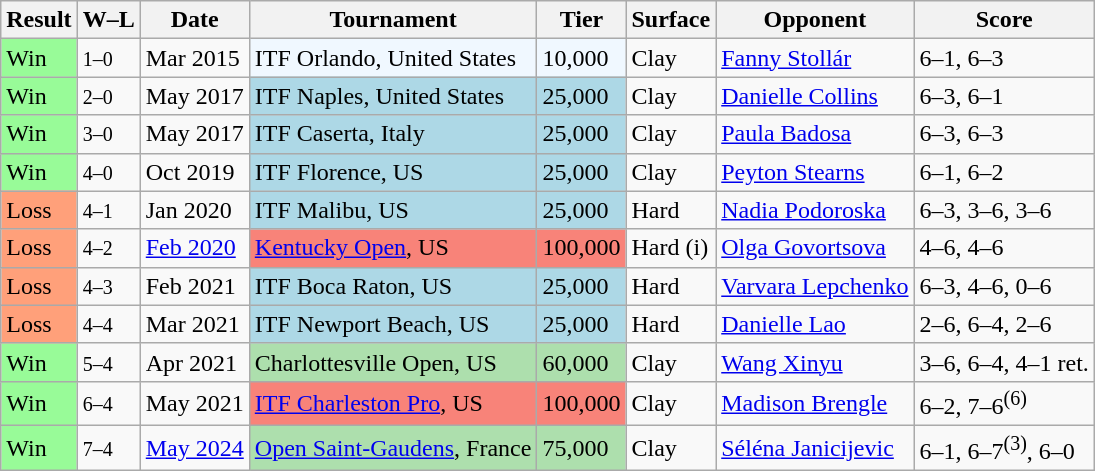<table class="sortable wikitable">
<tr>
<th>Result</th>
<th class="unsortable">W–L</th>
<th>Date</th>
<th>Tournament</th>
<th>Tier</th>
<th>Surface</th>
<th>Opponent</th>
<th class="unsortable">Score</th>
</tr>
<tr>
<td bgcolor=98FB98>Win</td>
<td><small>1–0</small></td>
<td>Mar 2015</td>
<td style="background:#f0f8ff;">ITF Orlando, United States</td>
<td style="background:#f0f8ff;">10,000</td>
<td>Clay</td>
<td> <a href='#'>Fanny Stollár</a></td>
<td>6–1, 6–3</td>
</tr>
<tr>
<td bgcolor=98FB98>Win</td>
<td><small>2–0</small></td>
<td>May 2017</td>
<td style="background:lightblue;">ITF Naples, United States</td>
<td style="background:lightblue;">25,000</td>
<td>Clay</td>
<td> <a href='#'>Danielle Collins</a></td>
<td>6–3, 6–1</td>
</tr>
<tr>
<td bgcolor=98FB98>Win</td>
<td><small>3–0</small></td>
<td>May 2017</td>
<td style="background:lightblue;">ITF Caserta, Italy</td>
<td style="background:lightblue;">25,000</td>
<td>Clay</td>
<td> <a href='#'>Paula Badosa</a></td>
<td>6–3, 6–3</td>
</tr>
<tr>
<td bgcolor=98FB98>Win</td>
<td><small>4–0</small></td>
<td>Oct 2019</td>
<td style="background:lightblue;">ITF Florence, US</td>
<td style="background:lightblue;">25,000</td>
<td>Clay</td>
<td> <a href='#'>Peyton Stearns</a></td>
<td>6–1, 6–2</td>
</tr>
<tr>
<td bgcolor=ffa07a>Loss</td>
<td><small>4–1</small></td>
<td>Jan 2020</td>
<td style="background:lightblue;">ITF Malibu, US</td>
<td style="background:lightblue;">25,000</td>
<td>Hard</td>
<td> <a href='#'>Nadia Podoroska</a></td>
<td>6–3, 3–6, 3–6</td>
</tr>
<tr>
<td bgcolor=ffa07a>Loss</td>
<td><small>4–2</small></td>
<td><a href='#'>Feb 2020</a></td>
<td style="background:#f88379;"><a href='#'>Kentucky Open</a>, US</td>
<td style="background:#f88379;">100,000</td>
<td>Hard (i)</td>
<td> <a href='#'>Olga Govortsova</a></td>
<td>4–6, 4–6</td>
</tr>
<tr>
<td bgcolor=ffa07a>Loss</td>
<td><small>4–3</small></td>
<td>Feb 2021</td>
<td style="background:lightblue;">ITF Boca Raton, US</td>
<td style="background:lightblue;">25,000</td>
<td>Hard</td>
<td> <a href='#'>Varvara Lepchenko</a></td>
<td>6–3, 4–6, 0–6</td>
</tr>
<tr>
<td bgcolor=ffa07a>Loss</td>
<td><small>4–4</small></td>
<td>Mar 2021</td>
<td style="background:lightblue;">ITF Newport Beach, US</td>
<td style="background:lightblue;">25,000</td>
<td>Hard</td>
<td> <a href='#'>Danielle Lao</a></td>
<td>2–6, 6–4, 2–6</td>
</tr>
<tr>
<td bgcolor=98FB98>Win</td>
<td><small>5–4</small></td>
<td>Apr 2021</td>
<td style="background:#addfad;">Charlottesville Open, US</td>
<td style="background:#addfad;">60,000</td>
<td>Clay</td>
<td> <a href='#'>Wang Xinyu</a></td>
<td>3–6, 6–4, 4–1 ret.</td>
</tr>
<tr>
<td bgcolor=98FB98>Win</td>
<td><small>6–4</small></td>
<td>May 2021</td>
<td style="background:#f88379;"><a href='#'>ITF Charleston Pro</a>, US</td>
<td style="background:#f88379;">100,000</td>
<td>Clay</td>
<td> <a href='#'>Madison Brengle</a></td>
<td>6–2, 7–6<sup>(6)</sup></td>
</tr>
<tr>
<td bgcolor=98FB98>Win</td>
<td><small>7–4</small></td>
<td><a href='#'>May 2024</a></td>
<td style="background:#addfad;"><a href='#'>Open Saint-Gaudens</a>, France</td>
<td style="background:#addfad;">75,000</td>
<td>Clay</td>
<td> <a href='#'>Séléna Janicijevic</a></td>
<td>6–1, 6–7<sup>(3)</sup>, 6–0</td>
</tr>
</table>
